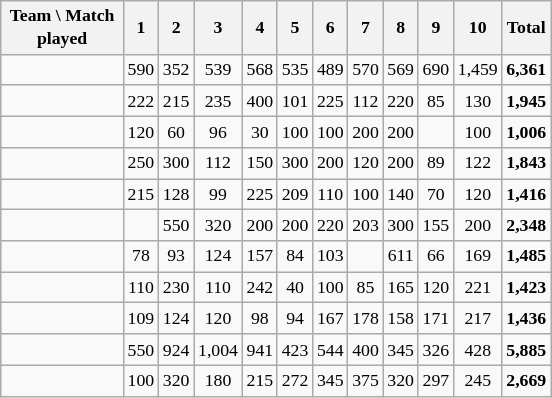<table class="wikitable sortable" style="font-size: 74%; text-align:center;">
<tr>
<th style="width:76px;">Team \ Match played</th>
<th align=center>1</th>
<th align=center>2</th>
<th align=center>3</th>
<th align=center>4</th>
<th align=center>5</th>
<th align=center>6</th>
<th align=center>7</th>
<th align=center>8</th>
<th align=center>9</th>
<th align=center>10</th>
<th align=center>Total</th>
</tr>
<tr align=center>
<td align=left></td>
<td>590</td>
<td>352</td>
<td>539</td>
<td>568</td>
<td>535</td>
<td>489</td>
<td>570</td>
<td>569</td>
<td>690</td>
<td>1,459</td>
<td><strong>6,361</strong></td>
</tr>
<tr align=center>
<td align=left></td>
<td>222</td>
<td>215</td>
<td>235</td>
<td>400</td>
<td>101</td>
<td>225</td>
<td>112</td>
<td>220</td>
<td>85</td>
<td>130</td>
<td><strong>1,945</strong></td>
</tr>
<tr align=center>
<td align=left></td>
<td>120</td>
<td>60</td>
<td>96</td>
<td>30</td>
<td>100</td>
<td>100</td>
<td>200</td>
<td>200</td>
<td></td>
<td>100</td>
<td><strong>1,006</strong></td>
</tr>
<tr align=center>
<td align=left></td>
<td>250</td>
<td>300</td>
<td>112</td>
<td>150</td>
<td>300</td>
<td>200</td>
<td>120</td>
<td>200</td>
<td>89</td>
<td>122</td>
<td><strong>1,843</strong></td>
</tr>
<tr align=center>
<td align=left></td>
<td>215</td>
<td>128</td>
<td>99</td>
<td>225</td>
<td>209</td>
<td>110</td>
<td>100</td>
<td>140</td>
<td>70</td>
<td>120</td>
<td><strong>1,416</strong></td>
</tr>
<tr align=center>
<td align=left></td>
<td></td>
<td>550</td>
<td>320</td>
<td>200</td>
<td>200</td>
<td>220</td>
<td>203</td>
<td>300</td>
<td>155</td>
<td>200</td>
<td><strong>2,348</strong></td>
</tr>
<tr align=center>
<td align=left></td>
<td>78</td>
<td>93</td>
<td>124</td>
<td>157</td>
<td>84</td>
<td>103</td>
<td></td>
<td>611</td>
<td>66</td>
<td>169</td>
<td><strong>1,485</strong></td>
</tr>
<tr align=center>
<td align=left></td>
<td>110</td>
<td>230</td>
<td>110</td>
<td>242</td>
<td>40</td>
<td>100</td>
<td>85</td>
<td>165</td>
<td>120</td>
<td>221</td>
<td><strong>1,423</strong></td>
</tr>
<tr align=center>
<td align=left></td>
<td>109</td>
<td>124</td>
<td>120</td>
<td>98</td>
<td>94</td>
<td>167</td>
<td>178</td>
<td>158</td>
<td>171</td>
<td>217</td>
<td><strong>1,436</strong></td>
</tr>
<tr align=center>
<td align=left></td>
<td>550</td>
<td>924</td>
<td>1,004</td>
<td>941</td>
<td>423</td>
<td>544</td>
<td>400</td>
<td>345</td>
<td>326</td>
<td>428</td>
<td><strong>5,885</strong></td>
</tr>
<tr align=center>
<td align=left></td>
<td>100</td>
<td>320</td>
<td>180</td>
<td>215</td>
<td>272</td>
<td>345</td>
<td>375</td>
<td>320</td>
<td>297</td>
<td>245</td>
<td><strong>2,669</strong></td>
</tr>
</table>
